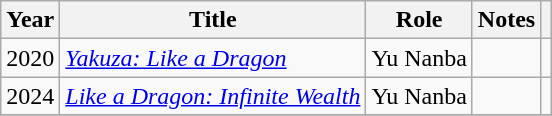<table class="wikitable">
<tr>
<th>Year</th>
<th>Title</th>
<th>Role</th>
<th>Notes</th>
<th></th>
</tr>
<tr>
<td>2020</td>
<td><em><a href='#'>Yakuza: Like a Dragon</a></em></td>
<td>Yu Nanba</td>
<td></td>
<td></td>
</tr>
<tr>
<td>2024</td>
<td><em><a href='#'>Like a Dragon: Infinite Wealth</a></em></td>
<td>Yu Nanba</td>
<td></td>
<td></td>
</tr>
<tr>
</tr>
</table>
